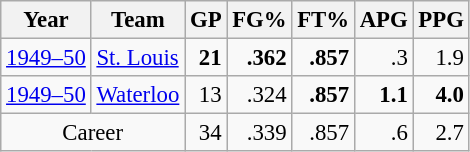<table class="wikitable sortable" style="font-size:95%; text-align:right;">
<tr>
<th>Year</th>
<th>Team</th>
<th>GP</th>
<th>FG%</th>
<th>FT%</th>
<th>APG</th>
<th>PPG</th>
</tr>
<tr>
<td style="text-align:left;"><a href='#'>1949–50</a></td>
<td style="text-align:left;"><a href='#'>St. Louis</a></td>
<td><strong>21</strong></td>
<td><strong>.362</strong></td>
<td><strong>.857</strong></td>
<td>.3</td>
<td>1.9</td>
</tr>
<tr>
<td style="text-align:left;"><a href='#'>1949–50</a></td>
<td style="text-align:left;"><a href='#'>Waterloo</a></td>
<td>13</td>
<td>.324</td>
<td><strong>.857</strong></td>
<td><strong>1.1</strong></td>
<td><strong>4.0</strong></td>
</tr>
<tr>
<td colspan="2" style="text-align:center;">Career</td>
<td>34</td>
<td>.339</td>
<td>.857</td>
<td>.6</td>
<td>2.7</td>
</tr>
</table>
